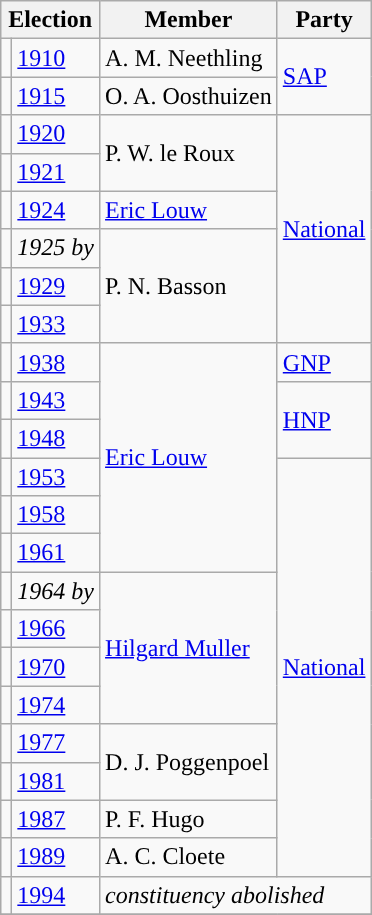<table class="wikitable">
<tr>
<th colspan="2">Election</th>
<th>Member</th>
<th>Party</th>
</tr>
<tr>
<td style="background-color: "></td>
<td><a href='#'>1910</a></td>
<td>A. M. Neethling</td>
<td rowspan="2"><a href='#'>SAP</a></td>
</tr>
<tr>
<td style="background-color: "></td>
<td><a href='#'>1915</a></td>
<td>O. A. Oosthuizen</td>
</tr>
<tr>
<td style="background-color: "></td>
<td><a href='#'>1920</a></td>
<td rowspan="2">P. W. le Roux</td>
<td rowspan="6"><a href='#'>National</a></td>
</tr>
<tr>
<td style="background-color: "></td>
<td><a href='#'>1921</a></td>
</tr>
<tr>
<td style="background-color: "></td>
<td><a href='#'>1924</a></td>
<td><a href='#'>Eric Louw</a></td>
</tr>
<tr>
<td style="background-color: "></td>
<td><em>1925 by</em></td>
<td rowspan="3">P. N. Basson</td>
</tr>
<tr>
<td style="background-color: "></td>
<td><a href='#'>1929</a></td>
</tr>
<tr>
<td style="background-color: "></td>
<td><a href='#'>1933</a></td>
</tr>
<tr>
<td style="background-color: "></td>
<td><a href='#'>1938</a></td>
<td rowspan="6"><a href='#'>Eric Louw</a></td>
<td><a href='#'>GNP</a></td>
</tr>
<tr>
<td style="background-color: "></td>
<td><a href='#'>1943</a></td>
<td rowspan="2"><a href='#'>HNP</a></td>
</tr>
<tr>
<td style="background-color: "></td>
<td><a href='#'>1948</a></td>
</tr>
<tr>
<td style="background-color: "></td>
<td><a href='#'>1953</a></td>
<td rowspan="11"><a href='#'>National</a></td>
</tr>
<tr>
<td style="background-color: "></td>
<td><a href='#'>1958</a></td>
</tr>
<tr>
<td style="background-color: "></td>
<td><a href='#'>1961</a></td>
</tr>
<tr>
<td style="background-color: "></td>
<td><em>1964 by</em></td>
<td rowspan="4"><a href='#'>Hilgard Muller</a></td>
</tr>
<tr>
<td style="background-color: "></td>
<td><a href='#'>1966</a></td>
</tr>
<tr>
<td style="background-color: "></td>
<td><a href='#'>1970</a></td>
</tr>
<tr>
<td style="background-color: "></td>
<td><a href='#'>1974</a></td>
</tr>
<tr>
<td style="background-color: "></td>
<td><a href='#'>1977</a></td>
<td rowspan="2">D. J. Poggenpoel</td>
</tr>
<tr>
<td style="background-color: "></td>
<td><a href='#'>1981</a></td>
</tr>
<tr>
<td style="background-color: "></td>
<td><a href='#'>1987</a></td>
<td>P. F. Hugo</td>
</tr>
<tr>
<td style="background-color: "></td>
<td><a href='#'>1989</a></td>
<td>A. C. Cloete</td>
</tr>
<tr>
<td style="background-color: "></td>
<td><a href='#'>1994</a></td>
<td colspan="2"><em>constituency abolished</em></td>
</tr>
<tr>
</tr>
</table>
